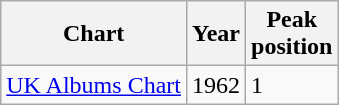<table class="wikitable sortable">
<tr>
<th>Chart</th>
<th>Year</th>
<th>Peak<br>position</th>
</tr>
<tr>
<td align="left"><a href='#'>UK Albums Chart</a></td>
<td align="left">1962</td>
<td align="left">1</td>
</tr>
</table>
